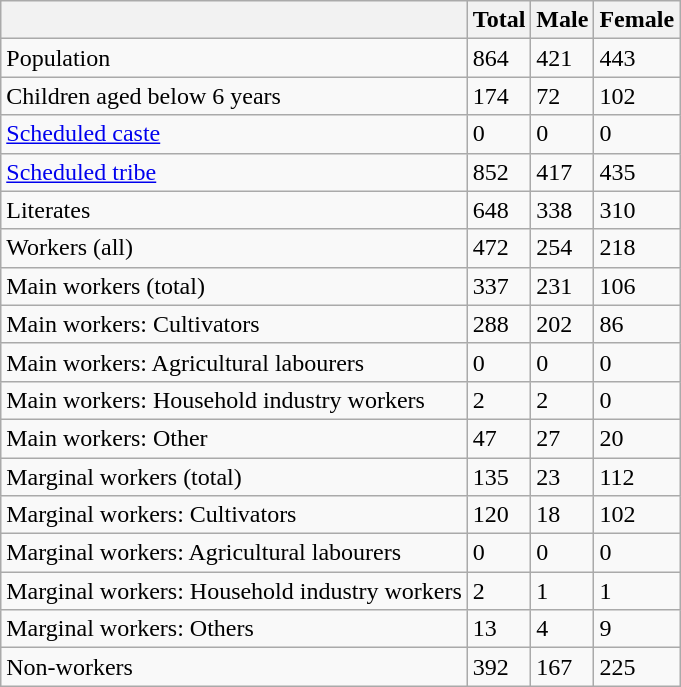<table class="wikitable sortable">
<tr>
<th></th>
<th>Total</th>
<th>Male</th>
<th>Female</th>
</tr>
<tr>
<td>Population</td>
<td>864</td>
<td>421</td>
<td>443</td>
</tr>
<tr>
<td>Children aged below 6 years</td>
<td>174</td>
<td>72</td>
<td>102</td>
</tr>
<tr>
<td><a href='#'>Scheduled caste</a></td>
<td>0</td>
<td>0</td>
<td>0</td>
</tr>
<tr>
<td><a href='#'>Scheduled tribe</a></td>
<td>852</td>
<td>417</td>
<td>435</td>
</tr>
<tr>
<td>Literates</td>
<td>648</td>
<td>338</td>
<td>310</td>
</tr>
<tr>
<td>Workers (all)</td>
<td>472</td>
<td>254</td>
<td>218</td>
</tr>
<tr>
<td>Main workers (total)</td>
<td>337</td>
<td>231</td>
<td>106</td>
</tr>
<tr>
<td>Main workers: Cultivators</td>
<td>288</td>
<td>202</td>
<td>86</td>
</tr>
<tr>
<td>Main workers: Agricultural labourers</td>
<td>0</td>
<td>0</td>
<td>0</td>
</tr>
<tr>
<td>Main workers: Household industry workers</td>
<td>2</td>
<td>2</td>
<td>0</td>
</tr>
<tr>
<td>Main workers: Other</td>
<td>47</td>
<td>27</td>
<td>20</td>
</tr>
<tr>
<td>Marginal workers (total)</td>
<td>135</td>
<td>23</td>
<td>112</td>
</tr>
<tr>
<td>Marginal workers: Cultivators</td>
<td>120</td>
<td>18</td>
<td>102</td>
</tr>
<tr>
<td>Marginal workers: Agricultural labourers</td>
<td>0</td>
<td>0</td>
<td>0</td>
</tr>
<tr>
<td>Marginal workers: Household industry workers</td>
<td>2</td>
<td>1</td>
<td>1</td>
</tr>
<tr>
<td>Marginal workers: Others</td>
<td>13</td>
<td>4</td>
<td>9</td>
</tr>
<tr>
<td>Non-workers</td>
<td>392</td>
<td>167</td>
<td>225</td>
</tr>
</table>
